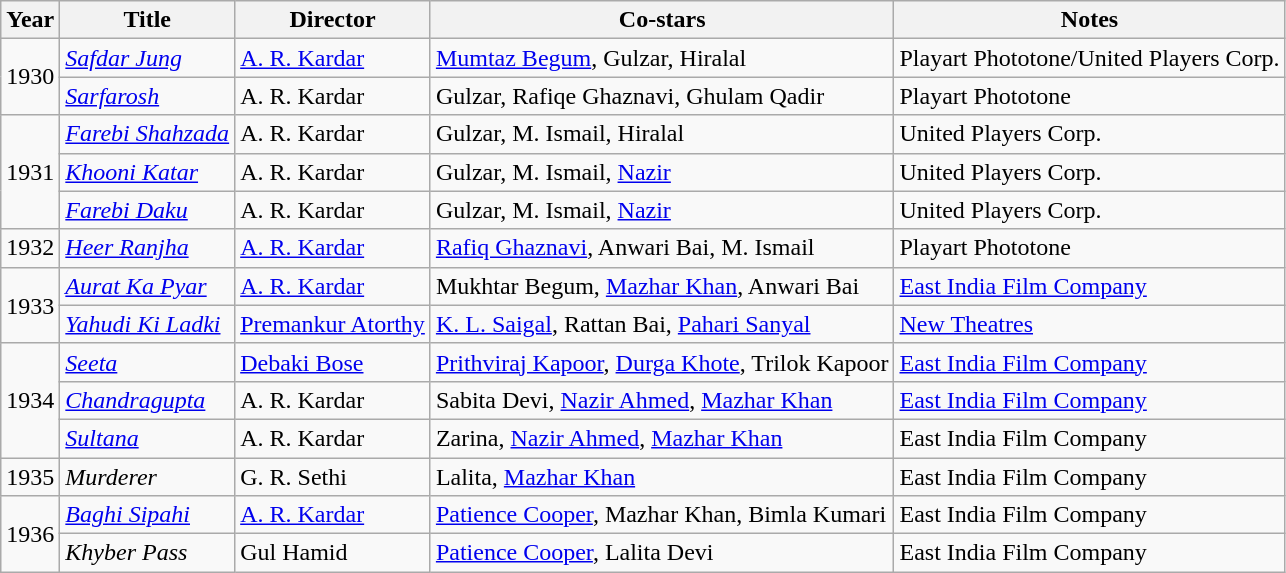<table class="wikitable">
<tr>
<th>Year</th>
<th>Title</th>
<th>Director</th>
<th>Co-stars</th>
<th>Notes</th>
</tr>
<tr>
<td rowspan="2">1930</td>
<td><em><a href='#'>Safdar Jung</a></em></td>
<td><a href='#'>A. R. Kardar</a></td>
<td><a href='#'>Mumtaz Begum</a>, Gulzar, Hiralal</td>
<td>Playart Phototone/United Players Corp.</td>
</tr>
<tr>
<td><em><a href='#'>Sarfarosh</a></em></td>
<td>A. R. Kardar</td>
<td>Gulzar, Rafiqe Ghaznavi, Ghulam Qadir</td>
<td>Playart Phototone</td>
</tr>
<tr>
<td rowspan="3">1931</td>
<td><em><a href='#'>Farebi Shahzada</a></em></td>
<td>A. R. Kardar</td>
<td>Gulzar, M. Ismail, Hiralal</td>
<td>United Players Corp.</td>
</tr>
<tr>
<td><em><a href='#'>Khooni Katar</a></em></td>
<td>A. R. Kardar</td>
<td>Gulzar, M. Ismail, <a href='#'>Nazir</a></td>
<td>United Players Corp.</td>
</tr>
<tr>
<td><em><a href='#'>Farebi Daku</a></em></td>
<td>A. R. Kardar</td>
<td>Gulzar, M. Ismail, <a href='#'>Nazir</a></td>
<td>United Players Corp.</td>
</tr>
<tr>
<td rowspan="1">1932</td>
<td><em><a href='#'>Heer Ranjha</a></em></td>
<td><a href='#'>A. R. Kardar</a></td>
<td><a href='#'>Rafiq Ghaznavi</a>, Anwari Bai, M. Ismail</td>
<td>Playart Phototone</td>
</tr>
<tr>
<td rowspan="2">1933</td>
<td><em><a href='#'>Aurat Ka Pyar</a></em></td>
<td><a href='#'>A. R. Kardar</a></td>
<td>Mukhtar Begum, <a href='#'>Mazhar Khan</a>, Anwari Bai</td>
<td><a href='#'>East India Film Company</a></td>
</tr>
<tr>
<td><em><a href='#'>Yahudi Ki Ladki</a></em></td>
<td><a href='#'>Premankur Atorthy</a></td>
<td><a href='#'>K. L. Saigal</a>, Rattan Bai, <a href='#'>Pahari Sanyal</a></td>
<td><a href='#'>New Theatres</a></td>
</tr>
<tr>
<td rowspan="3">1934</td>
<td><em><a href='#'>Seeta</a></em></td>
<td><a href='#'>Debaki Bose</a></td>
<td><a href='#'>Prithviraj Kapoor</a>, <a href='#'>Durga Khote</a>, Trilok Kapoor</td>
<td><a href='#'>East India Film Company</a></td>
</tr>
<tr>
<td><em><a href='#'>Chandragupta</a></em></td>
<td>A. R. Kardar</td>
<td>Sabita Devi, <a href='#'>Nazir Ahmed</a>, <a href='#'>Mazhar Khan</a></td>
<td><a href='#'>East India Film Company</a></td>
</tr>
<tr>
<td><em><a href='#'>Sultana</a></em></td>
<td>A. R. Kardar</td>
<td>Zarina, <a href='#'>Nazir Ahmed</a>, <a href='#'>Mazhar Khan</a></td>
<td>East India Film Company</td>
</tr>
<tr>
<td rowspan="1">1935</td>
<td><em>Murderer</em></td>
<td>G. R. Sethi</td>
<td>Lalita, <a href='#'>Mazhar Khan</a></td>
<td>East India Film Company</td>
</tr>
<tr>
<td rowspan="2">1936</td>
<td><em><a href='#'>Baghi Sipahi</a></em></td>
<td><a href='#'>A. R. Kardar</a></td>
<td><a href='#'>Patience Cooper</a>, Mazhar Khan, Bimla Kumari</td>
<td>East India Film Company</td>
</tr>
<tr>
<td><em>Khyber Pass</em></td>
<td>Gul Hamid</td>
<td><a href='#'>Patience Cooper</a>, Lalita Devi</td>
<td>East India Film Company</td>
</tr>
</table>
